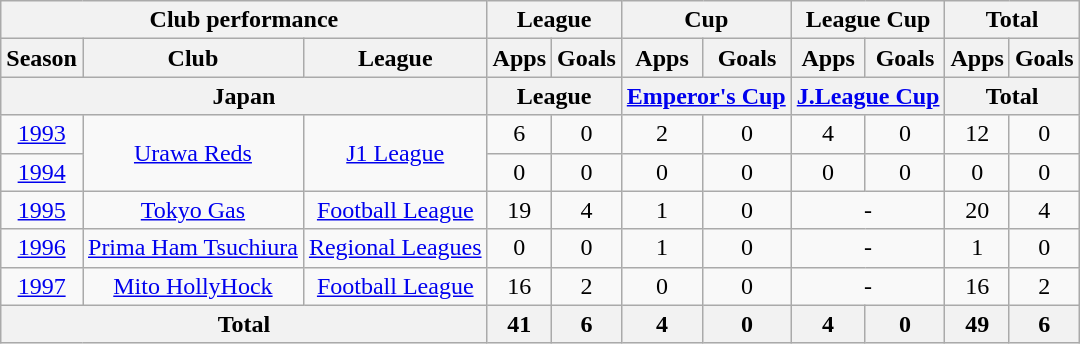<table class="wikitable" style="text-align:center;">
<tr>
<th colspan=3>Club performance</th>
<th colspan=2>League</th>
<th colspan=2>Cup</th>
<th colspan=2>League Cup</th>
<th colspan=2>Total</th>
</tr>
<tr>
<th>Season</th>
<th>Club</th>
<th>League</th>
<th>Apps</th>
<th>Goals</th>
<th>Apps</th>
<th>Goals</th>
<th>Apps</th>
<th>Goals</th>
<th>Apps</th>
<th>Goals</th>
</tr>
<tr>
<th colspan=3>Japan</th>
<th colspan=2>League</th>
<th colspan=2><a href='#'>Emperor's Cup</a></th>
<th colspan=2><a href='#'>J.League Cup</a></th>
<th colspan=2>Total</th>
</tr>
<tr>
<td><a href='#'>1993</a></td>
<td rowspan="2"><a href='#'>Urawa Reds</a></td>
<td rowspan="2"><a href='#'>J1 League</a></td>
<td>6</td>
<td>0</td>
<td>2</td>
<td>0</td>
<td>4</td>
<td>0</td>
<td>12</td>
<td>0</td>
</tr>
<tr>
<td><a href='#'>1994</a></td>
<td>0</td>
<td>0</td>
<td>0</td>
<td>0</td>
<td>0</td>
<td>0</td>
<td>0</td>
<td>0</td>
</tr>
<tr>
<td><a href='#'>1995</a></td>
<td><a href='#'>Tokyo Gas</a></td>
<td><a href='#'>Football League</a></td>
<td>19</td>
<td>4</td>
<td>1</td>
<td>0</td>
<td colspan="2">-</td>
<td>20</td>
<td>4</td>
</tr>
<tr>
<td><a href='#'>1996</a></td>
<td><a href='#'>Prima Ham Tsuchiura</a></td>
<td><a href='#'>Regional Leagues</a></td>
<td>0</td>
<td>0</td>
<td>1</td>
<td>0</td>
<td colspan="2">-</td>
<td>1</td>
<td>0</td>
</tr>
<tr>
<td><a href='#'>1997</a></td>
<td><a href='#'>Mito HollyHock</a></td>
<td><a href='#'>Football League</a></td>
<td>16</td>
<td>2</td>
<td>0</td>
<td>0</td>
<td colspan="2">-</td>
<td>16</td>
<td>2</td>
</tr>
<tr>
<th colspan=3>Total</th>
<th>41</th>
<th>6</th>
<th>4</th>
<th>0</th>
<th>4</th>
<th>0</th>
<th>49</th>
<th>6</th>
</tr>
</table>
